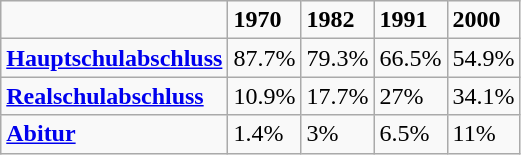<table class="wikitable">
<tr>
<td></td>
<td><strong>1970</strong></td>
<td><strong>1982</strong></td>
<td><strong>1991</strong></td>
<td><strong>2000</strong></td>
</tr>
<tr>
<td><strong><a href='#'>Hauptschulabschluss</a></strong></td>
<td>87.7%</td>
<td>79.3%</td>
<td>66.5%</td>
<td>54.9%</td>
</tr>
<tr>
<td><strong><a href='#'>Realschulabschluss</a></strong></td>
<td>10.9%</td>
<td>17.7%</td>
<td>27%</td>
<td>34.1%</td>
</tr>
<tr>
<td><strong><a href='#'>Abitur</a></strong></td>
<td>1.4%</td>
<td>3%</td>
<td>6.5%</td>
<td>11%</td>
</tr>
</table>
